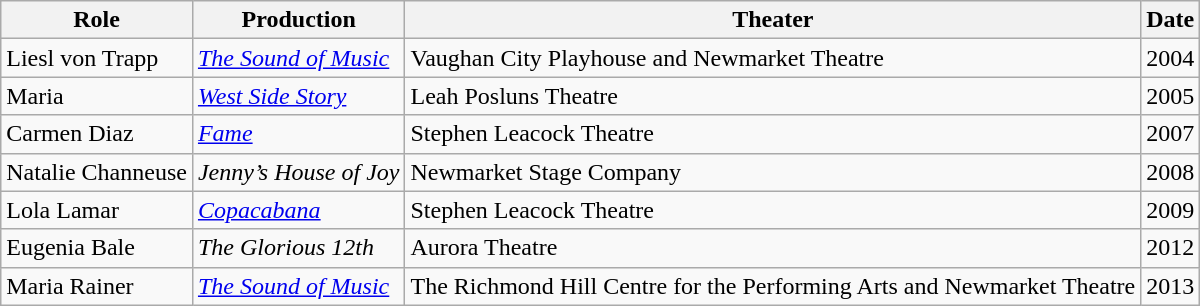<table class="wikitable" border="1">
<tr>
<th>Role</th>
<th>Production</th>
<th>Theater</th>
<th>Date</th>
</tr>
<tr>
<td>Liesl von Trapp</td>
<td><em><a href='#'>The Sound of Music</a></em></td>
<td>Vaughan City Playhouse and Newmarket Theatre</td>
<td>2004</td>
</tr>
<tr>
<td>Maria</td>
<td><em><a href='#'>West Side Story</a></em></td>
<td>Leah Posluns Theatre</td>
<td>2005</td>
</tr>
<tr>
<td>Carmen Diaz</td>
<td><em><a href='#'>Fame</a></em></td>
<td>Stephen Leacock Theatre</td>
<td>2007</td>
</tr>
<tr>
<td>Natalie Channeuse</td>
<td><em>Jenny’s House of Joy</em></td>
<td>Newmarket Stage Company</td>
<td>2008</td>
</tr>
<tr>
<td>Lola Lamar</td>
<td><em><a href='#'>Copacabana</a></em></td>
<td>Stephen Leacock Theatre</td>
<td>2009</td>
</tr>
<tr>
<td>Eugenia Bale</td>
<td><em>The Glorious 12th</em></td>
<td>Aurora Theatre</td>
<td>2012</td>
</tr>
<tr>
<td>Maria Rainer</td>
<td><em><a href='#'>The Sound of Music</a></em></td>
<td>The Richmond Hill Centre for the Performing Arts and Newmarket Theatre</td>
<td>2013</td>
</tr>
</table>
